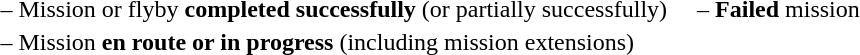<table>
<tr>
<td> – Mission or flyby <strong>completed successfully</strong> (or partially successfully)</td>
<td>   </td>
<td> – <strong>Failed</strong> mission</td>
</tr>
<tr>
<td> – Mission <strong>en route or in progress</strong> (including mission extensions)</td>
<td></td>
<td></td>
<td></td>
</tr>
</table>
